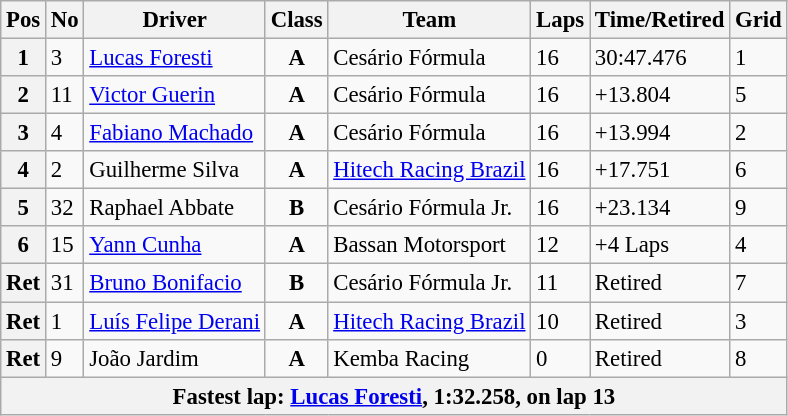<table class="wikitable" style="font-size:95%">
<tr>
<th>Pos</th>
<th>No</th>
<th>Driver</th>
<th>Class</th>
<th>Team</th>
<th>Laps</th>
<th>Time/Retired</th>
<th>Grid</th>
</tr>
<tr>
<th>1</th>
<td>3</td>
<td> <a href='#'>Lucas Foresti</a></td>
<td align="center"><strong><span>A</span></strong></td>
<td>Cesário Fórmula</td>
<td>16</td>
<td>30:47.476</td>
<td>1</td>
</tr>
<tr>
<th>2</th>
<td>11</td>
<td> <a href='#'>Victor Guerin</a></td>
<td align="center"><strong><span>A</span></strong></td>
<td>Cesário Fórmula</td>
<td>16</td>
<td>+13.804</td>
<td>5</td>
</tr>
<tr>
<th>3</th>
<td>4</td>
<td> <a href='#'>Fabiano Machado</a></td>
<td align="center"><strong><span>A</span></strong></td>
<td>Cesário Fórmula</td>
<td>16</td>
<td>+13.994</td>
<td>2</td>
</tr>
<tr>
<th>4</th>
<td>2</td>
<td> Guilherme Silva</td>
<td align="center"><strong><span>A</span></strong></td>
<td><a href='#'>Hitech Racing Brazil</a></td>
<td>16</td>
<td>+17.751</td>
<td>6</td>
</tr>
<tr>
<th>5</th>
<td>32</td>
<td> Raphael Abbate</td>
<td align=center><strong><span>B</span></strong></td>
<td>Cesário Fórmula Jr.</td>
<td>16</td>
<td>+23.134</td>
<td>9</td>
</tr>
<tr>
<th>6</th>
<td>15</td>
<td> <a href='#'>Yann Cunha</a></td>
<td align="center"><strong><span>A</span></strong></td>
<td>Bassan Motorsport</td>
<td>12</td>
<td>+4 Laps</td>
<td>4</td>
</tr>
<tr>
<th>Ret</th>
<td>31</td>
<td> <a href='#'>Bruno Bonifacio</a></td>
<td align=center><strong><span>B</span></strong></td>
<td>Cesário Fórmula Jr.</td>
<td>11</td>
<td>Retired</td>
<td>7</td>
</tr>
<tr>
<th>Ret</th>
<td>1</td>
<td> <a href='#'>Luís Felipe Derani</a></td>
<td align="center"><strong><span>A</span></strong></td>
<td><a href='#'>Hitech Racing Brazil</a></td>
<td>10</td>
<td>Retired</td>
<td>3</td>
</tr>
<tr>
<th>Ret</th>
<td>9</td>
<td> João Jardim</td>
<td align="center"><strong><span>A</span></strong></td>
<td>Kemba Racing</td>
<td>0</td>
<td>Retired</td>
<td>8</td>
</tr>
<tr>
<th colspan=8 align=center>Fastest lap: <a href='#'>Lucas Foresti</a>, 1:32.258,  on lap 13</th>
</tr>
</table>
